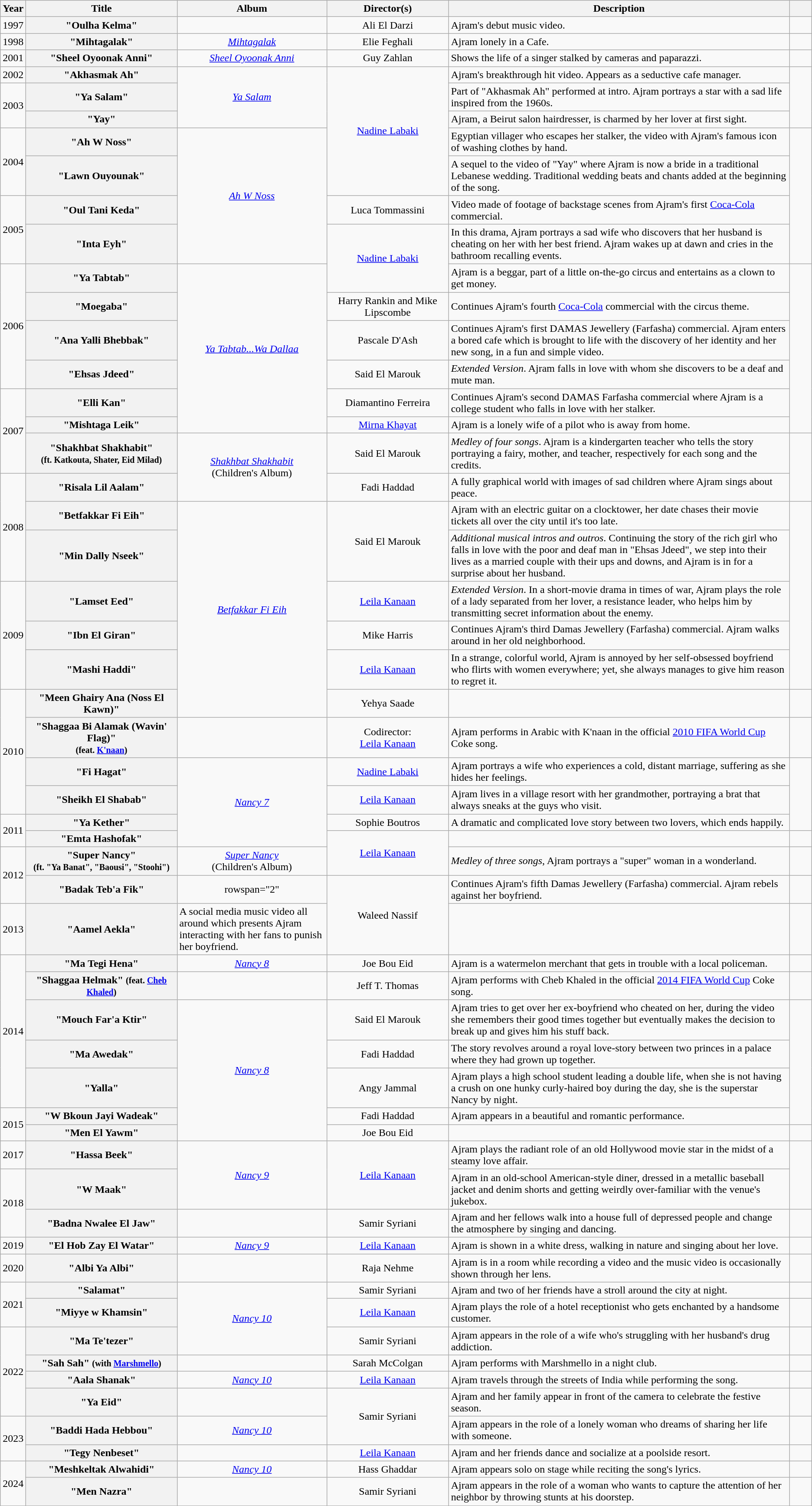<table class="wikitable plainrowheaders" style="text-align:center;">
<tr>
<th scope="col" style="width:5px;;">Year</th>
<th scope="col" style="width:250px;">Title</th>
<th scope="col" style="width:250px;">Album</th>
<th scope="col" style="width:200px;">Director(s)</th>
<th scope="col" style="width:600px;">Description</th>
<th scope="col" style="width: 2em;" class="unsortable"></th>
</tr>
<tr>
<td>1997</td>
<th scope="row" style="text-align:center;">"Oulha Kelma"</th>
<td></td>
<td>Ali El Darzi</td>
<td style="text-align:left;">Ajram's debut music video.</td>
<td></td>
</tr>
<tr>
<td>1998</td>
<th scope="row" style="text-align:center;">"Mihtagalak"</th>
<td><em><a href='#'>Mihtagalak</a></em></td>
<td>Elie Feghali</td>
<td style="text-align:left;">Ajram lonely in a Cafe.</td>
<td></td>
</tr>
<tr>
<td>2001</td>
<th scope="row" style="text-align:center;">"Sheel Oyoonak Anni"</th>
<td><em><a href='#'>Sheel Oyoonak Anni</a></em></td>
<td>Guy Zahlan</td>
<td style="text-align:left;">Shows the life of a singer stalked by cameras and paparazzi.</td>
<td></td>
</tr>
<tr>
<td>2002</td>
<th scope="row" style="text-align:center;">"Akhasmak Ah"</th>
<td rowspan="3"><em><a href='#'>Ya Salam</a></em></td>
<td rowspan="5"><a href='#'>Nadine Labaki</a></td>
<td style="text-align:left;">Ajram's breakthrough hit video. Appears as a seductive cafe manager.</td>
<td rowspan="3"></td>
</tr>
<tr>
<td rowspan="2">2003</td>
<th scope="row" style="text-align:center;">"Ya Salam"</th>
<td style="text-align:left;">Part of "Akhasmak Ah" performed at intro. Ajram portrays a star with a sad life inspired from the 1960s.</td>
</tr>
<tr>
<th scope="row" style="text-align:center;">"Yay"</th>
<td style="text-align:left;">Ajram, a Beirut salon hairdresser, is charmed by her lover at first sight.</td>
</tr>
<tr>
<td rowspan="2">2004</td>
<th scope="row" style="text-align:center;">"Ah W Noss"</th>
<td rowspan="4"><em><a href='#'>Ah W Noss</a></em></td>
<td style="text-align:left;">Egyptian villager who escapes her stalker, the video with Ajram's famous icon of washing clothes by hand.</td>
<td rowspan="4"></td>
</tr>
<tr>
<th scope="row" style="text-align:center;">"Lawn Ouyounak"</th>
<td style="text-align:left;">A sequel to the video of "Yay" where Ajram is now a bride in a traditional Lebanese wedding. Traditional wedding beats and chants added at the beginning of the song.</td>
</tr>
<tr>
<td rowspan="2">2005</td>
<th scope="row" style="text-align:center;">"Oul Tani Keda"</th>
<td>Luca Tommassini</td>
<td style="text-align:left;">Video made of footage of backstage scenes from Ajram's first <a href='#'>Coca-Cola</a> commercial.</td>
</tr>
<tr>
<th scope="row" style="text-align:center;">"Inta Eyh"</th>
<td rowspan="2"><a href='#'>Nadine Labaki</a></td>
<td style="text-align:left;">In this drama, Ajram portrays a sad wife who discovers that her husband is cheating on her with her best friend. Ajram wakes up at dawn and cries in the bathroom recalling events.</td>
</tr>
<tr>
<td rowspan="4">2006</td>
<th scope="row" style="text-align:center;">"Ya Tabtab"</th>
<td rowspan="6"><em><a href='#'>Ya Tabtab...Wa Dallaa</a></em></td>
<td style="text-align:left;">Ajram is a beggar, part of a little on-the-go circus and entertains as a clown to get money.</td>
<td rowspan="6"></td>
</tr>
<tr>
<th scope="row" style="text-align:center;">"Moegaba"</th>
<td>Harry Rankin and Mike Lipscombe</td>
<td style="text-align:left;">Continues Ajram's fourth <a href='#'>Coca-Cola</a> commercial with the circus theme.</td>
</tr>
<tr>
<th scope="row" style="text-align:center;">"Ana Yalli Bhebbak"</th>
<td>Pascale D'Ash</td>
<td style="text-align:left;">Continues Ajram's first DAMAS Jewellery (Farfasha) commercial. Ajram enters a bored cafe which is brought to life with the discovery of her identity and her new song, in a fun and simple video.</td>
</tr>
<tr>
<th scope="row" style="text-align:center;">"Ehsas Jdeed"</th>
<td>Said El Marouk</td>
<td style="text-align:left;"><em>Extended Version</em>. Ajram falls in love with whom she discovers to be a deaf and mute man.</td>
</tr>
<tr>
<td rowspan="3">2007</td>
<th scope="row" style="text-align:center;">"Elli Kan"</th>
<td>Diamantino Ferreira</td>
<td style="text-align:left;">Continues Ajram's second DAMAS Farfasha commercial where Ajram is a college student who falls in love with her stalker.</td>
</tr>
<tr>
<th scope="row" style="text-align:center;">"Mishtaga Leik"</th>
<td><a href='#'>Mirna Khayat</a></td>
<td style="text-align:left;">Ajram is a lonely wife of a pilot who is away from home.</td>
</tr>
<tr>
<th scope="row" style="text-align:center;">"Shakhbat Shakhabit" <br><small> (ft. Katkouta, Shater, Eid Milad)</small></th>
<td rowspan="2"><em><a href='#'>Shakhbat Shakhabit</a></em><br>(Children's Album)</td>
<td>Said El Marouk</td>
<td style="text-align:left;"><em>Medley of four songs</em>. Ajram is a kindergarten teacher who tells the story portraying a fairy, mother, and teacher, respectively for each song and the credits.</td>
<td rowspan="2"></td>
</tr>
<tr>
<td rowspan="3">2008</td>
<th scope="row" style="text-align:center;">"Risala Lil Aalam"</th>
<td>Fadi Haddad</td>
<td style="text-align:left;">A fully graphical world with images of sad children where Ajram sings about peace.</td>
</tr>
<tr>
<th scope="row" style="text-align:center;">"Betfakkar Fi Eih"</th>
<td rowspan="6"><em><a href='#'>Betfakkar Fi Eih</a></em></td>
<td rowspan="2">Said El Marouk</td>
<td style="text-align:left;">Ajram with an electric guitar on a clocktower, her date chases their movie tickets all over the city until it's too late.</td>
<td rowspan="5"></td>
</tr>
<tr>
<th scope="row" style="text-align:center;">"Min Dally Nseek"</th>
<td style="text-align:left;"><em>Additional musical intros and outros</em>. Continuing the story of the rich girl who falls in love with the poor and deaf man in "Ehsas Jdeed", we step into their lives as a married couple with their ups and downs, and Ajram is in for a surprise about her husband.</td>
</tr>
<tr>
<td rowspan="3">2009</td>
<th scope="row" style="text-align:center;">"Lamset Eed"</th>
<td><a href='#'>Leila Kanaan</a></td>
<td style="text-align:left;"><em>Extended Version</em>. In a short-movie drama in times of war, Ajram plays the role of a lady separated from her lover, a resistance leader, who helps him by transmitting secret information about the enemy.</td>
</tr>
<tr>
<th scope="row" style="text-align:center;">"Ibn El Giran"</th>
<td>Mike Harris</td>
<td style="text-align:left;">Continues Ajram's third Damas Jewellery (Farfasha) commercial. Ajram walks around in her old neighborhood.</td>
</tr>
<tr>
<th scope="row" style="text-align:center;">"Mashi Haddi"</th>
<td><a href='#'>Leila Kanaan</a></td>
<td style="text-align:left;">In a strange, colorful world, Ajram is annoyed by her self-obsessed boyfriend who flirts with women everywhere; yet, she always manages to give him reason to regret it.</td>
</tr>
<tr>
<td rowspan="4">2010</td>
<th scope="row" style="text-align:center;">"Meen Ghairy Ana (Noss El Kawn)"</th>
<td>Yehya Saade</td>
<td></td>
<td></td>
</tr>
<tr>
<th scope="row" style="text-align:center;">"Shaggaa Bi Alamak (Wavin' Flag)"<br><small>(feat. <a href='#'>K'naan</a>)</small></th>
<td></td>
<td>Codirector:<br><a href='#'>Leila Kanaan</a></td>
<td style="text-align:left;">Ajram performs in Arabic with K'naan in the official <a href='#'>2010 FIFA World Cup</a> Coke song.</td>
<td></td>
</tr>
<tr>
<th scope="row" style="text-align:center;">"Fi Hagat"</th>
<td rowspan="4"><em><a href='#'>Nancy 7</a></em></td>
<td><a href='#'>Nadine Labaki</a></td>
<td style="text-align:left;">Ajram portrays a wife who experiences a cold, distant marriage, suffering as she hides her feelings.</td>
<td rowspan="3"></td>
</tr>
<tr>
<th scope="row" style="text-align:center;">"Sheikh El Shabab"</th>
<td><a href='#'>Leila Kanaan</a></td>
<td style="text-align:left;">Ajram lives in a village resort with her grandmother, portraying a brat that always sneaks at the guys who visit.</td>
</tr>
<tr>
<td rowspan="2">2011</td>
<th scope="row" style="text-align:center;">"Ya Kether"</th>
<td>Sophie Boutros</td>
<td style="text-align:left;">A dramatic and complicated love story between two lovers, which ends happily.</td>
</tr>
<tr>
<th scope="row" style="text-align:center;">"Emta Hashofak"</th>
<td rowspan="2"><a href='#'>Leila Kanaan</a></td>
<td></td>
<td></td>
</tr>
<tr>
<td rowspan="2">2012</td>
<th scope="row" style="text-align:center;">"Super Nancy" <br><small> (ft. "Ya Banat", "Baousi", "Stoohi")</small></th>
<td><em><a href='#'>Super Nancy</a></em><br>(Children's Album)</td>
<td style="text-align:left;"><em>Medley of three songs</em>, Ajram portrays a "super" woman in a wonderland.</td>
<td></td>
</tr>
<tr>
<th scope="row" style="text-align:center;">"Badak Teb'a Fik"</th>
<td>rowspan="2" </td>
<td rowspan="2">Waleed Nassif</td>
<td style="text-align:left;">Continues Ajram's fifth Damas Jewellery (Farfasha) commercial. Ajram rebels against her boyfriend.</td>
<td></td>
</tr>
<tr>
<td>2013</td>
<th scope="row" style="text-align:center;">"Aamel Aekla"</th>
<td style="text-align:left;">A social media music video all around which presents Ajram interacting with her fans to punish her boyfriend.</td>
<td></td>
</tr>
<tr>
<td rowspan="5">2014</td>
<th scope="row" style="text-align:center;">"Ma Tegi Hena"</th>
<td><em><a href='#'>Nancy 8</a></em></td>
<td>Joe Bou Eid</td>
<td style="text-align:left;">Ajram is a watermelon merchant that gets in trouble with a local policeman.</td>
<td></td>
</tr>
<tr>
<th scope="row" style="text-align:center;">"Shaggaa Helmak" <small>(feat. <a href='#'>Cheb Khaled</a>)</small></th>
<td></td>
<td>Jeff T. Thomas</td>
<td style="text-align:left;">Ajram performs with Cheb Khaled in the official <a href='#'>2014 FIFA World Cup</a> Coke song.</td>
<td></td>
</tr>
<tr>
<th scope="row" style="text-align:center;">"Mouch Far'a Ktir"</th>
<td rowspan="5"><em><a href='#'>Nancy 8</a></em></td>
<td>Said El Marouk</td>
<td style="text-align:left;">Ajram tries to get over her ex-boyfriend who cheated on her, during the video she remembers their good times together but eventually makes the decision to break up and gives him his stuff back.</td>
<td rowspan="4"></td>
</tr>
<tr>
<th scope="row" style="text-align:center;">"Ma Awedak"</th>
<td>Fadi Haddad</td>
<td style="text-align:left;">The story revolves around a royal love-story between two princes in a palace where they had grown up together.</td>
</tr>
<tr>
<th scope="row" style="text-align:center;">"Yalla"</th>
<td>Angy Jammal</td>
<td style="text-align:left;">Ajram plays a high school student leading a double life, when she is not having a crush on one hunky curly-haired boy during the day, she is the superstar Nancy by night.</td>
</tr>
<tr>
<td rowspan="2">2015</td>
<th scope="row" style="text-align:center;">"W Bkoun Jayi Wadeak"</th>
<td>Fadi Haddad</td>
<td style="text-align:left;">Ajram appears in a beautiful and romantic performance.</td>
</tr>
<tr>
<th scope="row" style="text-align:center;">"Men El Yawm"</th>
<td>Joe Bou Eid</td>
<td></td>
<td></td>
</tr>
<tr>
<td>2017</td>
<th scope="row" style="text-align:center;">"Hassa Beek"</th>
<td rowspan="2"><em><a href='#'>Nancy 9</a></em></td>
<td rowspan="2"><a href='#'>Leila Kanaan</a></td>
<td style="text-align:left;">Ajram plays the radiant role of an old Hollywood movie star in the midst of a steamy love affair.</td>
<td rowspan="2"></td>
</tr>
<tr>
<td rowspan="2">2018</td>
<th scope="row" style="text-align:center;">"W Maak"</th>
<td style="text-align:left;">Ajram in an old-school American-style diner, dressed in a metallic baseball jacket and denim shorts and getting weirdly over-familiar with the venue's jukebox.</td>
</tr>
<tr>
<th scope="row" style="text-align:center;">"Badna Nwalee El Jaw"</th>
<td></td>
<td>Samir Syriani</td>
<td style="text-align:left;">Ajram and her fellows walk into a house full of depressed people and change the atmosphere by singing and dancing.</td>
<td></td>
</tr>
<tr>
<td>2019</td>
<th scope="row" style="text-align:center;">"El Hob Zay El Watar"</th>
<td><em><a href='#'>Nancy 9</a></em></td>
<td><a href='#'>Leila Kanaan</a></td>
<td style="text-align:left;">Ajram is shown in a white dress, walking in nature and singing about her love.</td>
<td></td>
</tr>
<tr>
<td>2020</td>
<th scope="row" style="text-align:center;">"Albi Ya Albi"</th>
<td></td>
<td>Raja Nehme</td>
<td style="text-align:left;">Ajram is in a room while recording a video and the music video is occasionally shown through her lens.</td>
<td></td>
</tr>
<tr>
<td rowspan="2">2021</td>
<th scope="row" style="text-align:center;">"Salamat"</th>
<td rowspan="3"><em><a href='#'>Nancy 10</a></em></td>
<td>Samir Syriani</td>
<td style="text-align:left;">Ajram and two of her friends have a stroll around the city at night.</td>
<td></td>
</tr>
<tr>
<th scope="row" style="text-align:center;">"Miyye w Khamsin"</th>
<td><a href='#'>Leila Kanaan</a></td>
<td style="text-align:left;">Ajram plays the role of a hotel receptionist who gets enchanted by a handsome customer.</td>
<td></td>
</tr>
<tr>
<td rowspan="4">2022</td>
<th scope="row" style="text-align:center;">"Ma Te'tezer"</th>
<td>Samir Syriani</td>
<td style="text-align:left;">Ajram appears in the role of a wife who's struggling with her husband's drug addiction.</td>
<td></td>
</tr>
<tr>
<th scope="row" style="text-align:center;">"Sah Sah" <small>(with <a href='#'>Marshmello</a>)</small></th>
<td></td>
<td>Sarah McColgan</td>
<td style="text-align:left;">Ajram performs with Marshmello in a night club.</td>
<td></td>
</tr>
<tr>
<th scope="row" style="text-align:center;">"Aala Shanak"</th>
<td rowspan="1"><em><a href='#'>Nancy 10</a></em></td>
<td><a href='#'>Leila Kanaan</a></td>
<td style="text-align:left;">Ajram travels through the streets of India while performing the song.</td>
<td></td>
</tr>
<tr>
<th scope="row" style="text-align:center;">"Ya Eid"</th>
<td></td>
<td rowspan="2">Samir Syriani</td>
<td style="text-align:left;">Ajram and her family appear in front of the camera to celebrate the festive season.</td>
<td></td>
</tr>
<tr>
<td rowspan="2">2023</td>
<th scope="row" style="text-align:center;">"Baddi Hada Hebbou"</th>
<td rowspan="1"><em><a href='#'>Nancy 10</a></em></td>
<td style="text-align:left;">Ajram appears in the role of a lonely woman who dreams of sharing her life with someone.</td>
<td></td>
</tr>
<tr>
<th scope="row" style="text-align:center;">"Tegy Nenbeset"</th>
<td></td>
<td><a href='#'>Leila Kanaan</a></td>
<td style="text-align:left;">Ajram and her friends dance and socialize at a poolside resort.</td>
<td></td>
</tr>
<tr>
<td rowspan="2">2024</td>
<th scope="row" style="text-align:center;">"Meshkeltak Alwahidi"</th>
<td rowspan="1"><em><a href='#'>Nancy 10</a></em></td>
<td>Hass Ghaddar</td>
<td style="text-align:left;">Ajram appears solo on stage while reciting the song's lyrics.</td>
<td></td>
</tr>
<tr>
<th scope="row" style="text-align:center;">"Men Nazra"</th>
<td></td>
<td>Samir Syriani</td>
<td style="text-align:left;">Ajram appears in the role of a woman who wants to capture the attention of her neighbor by throwing stunts at his doorstep.</td>
<td></td>
</tr>
</table>
